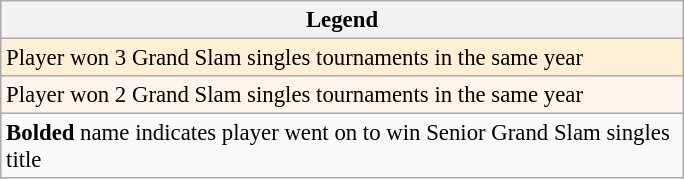<table class="wikitable" style="font-size:95%; width:30em">
<tr>
<th>Legend</th>
</tr>
<tr>
<td bgcolor="FFEFD5">Player won 3 Grand Slam singles tournaments in the same year</td>
</tr>
<tr>
<td bgcolor="#FFF5EE">Player won 2 Grand Slam singles tournaments in the same year</td>
</tr>
<tr>
<td><strong>Bolded</strong> name indicates player went on to win Senior Grand Slam singles title</td>
</tr>
</table>
